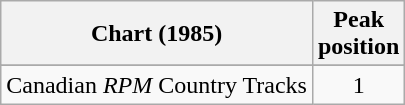<table class="wikitable sortable">
<tr>
<th align="left">Chart (1985)</th>
<th align="center">Peak<br>position</th>
</tr>
<tr>
</tr>
<tr>
<td align="left">Canadian <em>RPM</em> Country Tracks</td>
<td align="center">1</td>
</tr>
</table>
